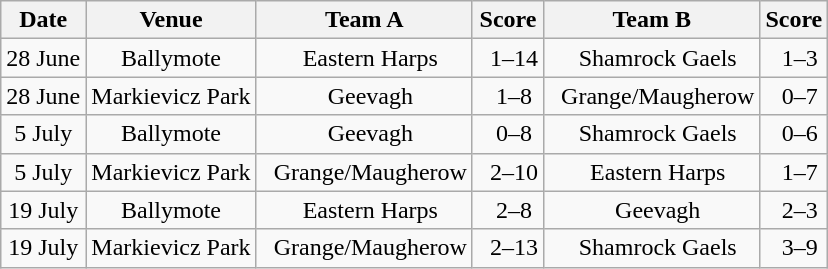<table class="wikitable">
<tr>
<th>Date</th>
<th>Venue</th>
<th>Team A</th>
<th>Score</th>
<th>Team B</th>
<th>Score</th>
</tr>
<tr align="center">
<td>28 June</td>
<td>Ballymote</td>
<td>  Eastern Harps</td>
<td>  1–14</td>
<td>  Shamrock Gaels</td>
<td>  1–3</td>
</tr>
<tr align="center">
<td>28 June</td>
<td>Markievicz Park</td>
<td>  Geevagh</td>
<td>  1–8</td>
<td>  Grange/Maugherow</td>
<td>  0–7</td>
</tr>
<tr align="center">
<td>5 July</td>
<td>Ballymote</td>
<td>  Geevagh</td>
<td>  0–8</td>
<td>  Shamrock Gaels</td>
<td>  0–6</td>
</tr>
<tr align="center">
<td>5 July</td>
<td>Markievicz Park</td>
<td>  Grange/Maugherow</td>
<td>  2–10</td>
<td>  Eastern Harps</td>
<td>  1–7</td>
</tr>
<tr align="center">
<td>19 July</td>
<td>Ballymote</td>
<td>  Eastern Harps</td>
<td>  2–8</td>
<td>  Geevagh</td>
<td>  2–3</td>
</tr>
<tr align="center">
<td>19 July</td>
<td>Markievicz Park</td>
<td>  Grange/Maugherow</td>
<td>  2–13</td>
<td>  Shamrock Gaels</td>
<td>  3–9</td>
</tr>
</table>
